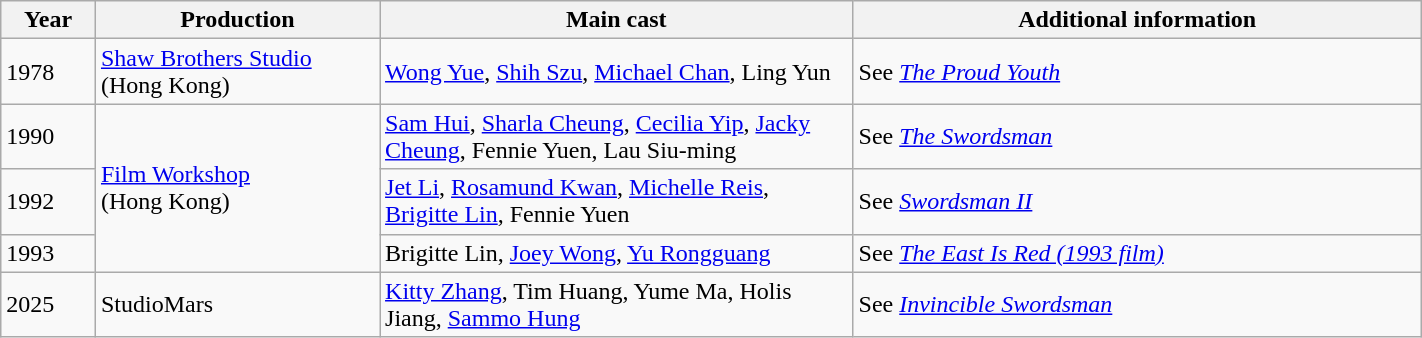<table class="wikitable" width=75%>
<tr>
<th width=5%>Year</th>
<th width=15%>Production</th>
<th width=25%>Main cast</th>
<th width=30%>Additional information</th>
</tr>
<tr>
<td>1978</td>
<td><a href='#'>Shaw Brothers Studio</a> (Hong Kong)</td>
<td><a href='#'>Wong Yue</a>, <a href='#'>Shih Szu</a>, <a href='#'>Michael Chan</a>, Ling Yun</td>
<td>See <em><a href='#'>The Proud Youth</a></em></td>
</tr>
<tr>
<td>1990</td>
<td rowspan="3"><a href='#'>Film Workshop</a><br>(Hong Kong)</td>
<td><a href='#'>Sam Hui</a>, <a href='#'>Sharla Cheung</a>, <a href='#'>Cecilia Yip</a>, <a href='#'>Jacky Cheung</a>, Fennie Yuen, Lau Siu-ming</td>
<td>See <em><a href='#'>The Swordsman</a></em></td>
</tr>
<tr>
<td>1992</td>
<td><a href='#'>Jet Li</a>, <a href='#'>Rosamund Kwan</a>, <a href='#'>Michelle Reis</a>, <a href='#'>Brigitte Lin</a>, Fennie Yuen</td>
<td>See <em><a href='#'>Swordsman II</a></em></td>
</tr>
<tr>
<td>1993</td>
<td>Brigitte Lin, <a href='#'>Joey Wong</a>, <a href='#'>Yu Rongguang</a></td>
<td>See <em><a href='#'>The East Is Red (1993 film)</a></em></td>
</tr>
<tr>
<td>2025</td>
<td>StudioMars</td>
<td><a href='#'>Kitty Zhang</a>, Tim Huang, Yume Ma, Holis Jiang, <a href='#'>Sammo Hung</a></td>
<td>See <em><a href='#'>Invincible Swordsman</a></em></td>
</tr>
</table>
